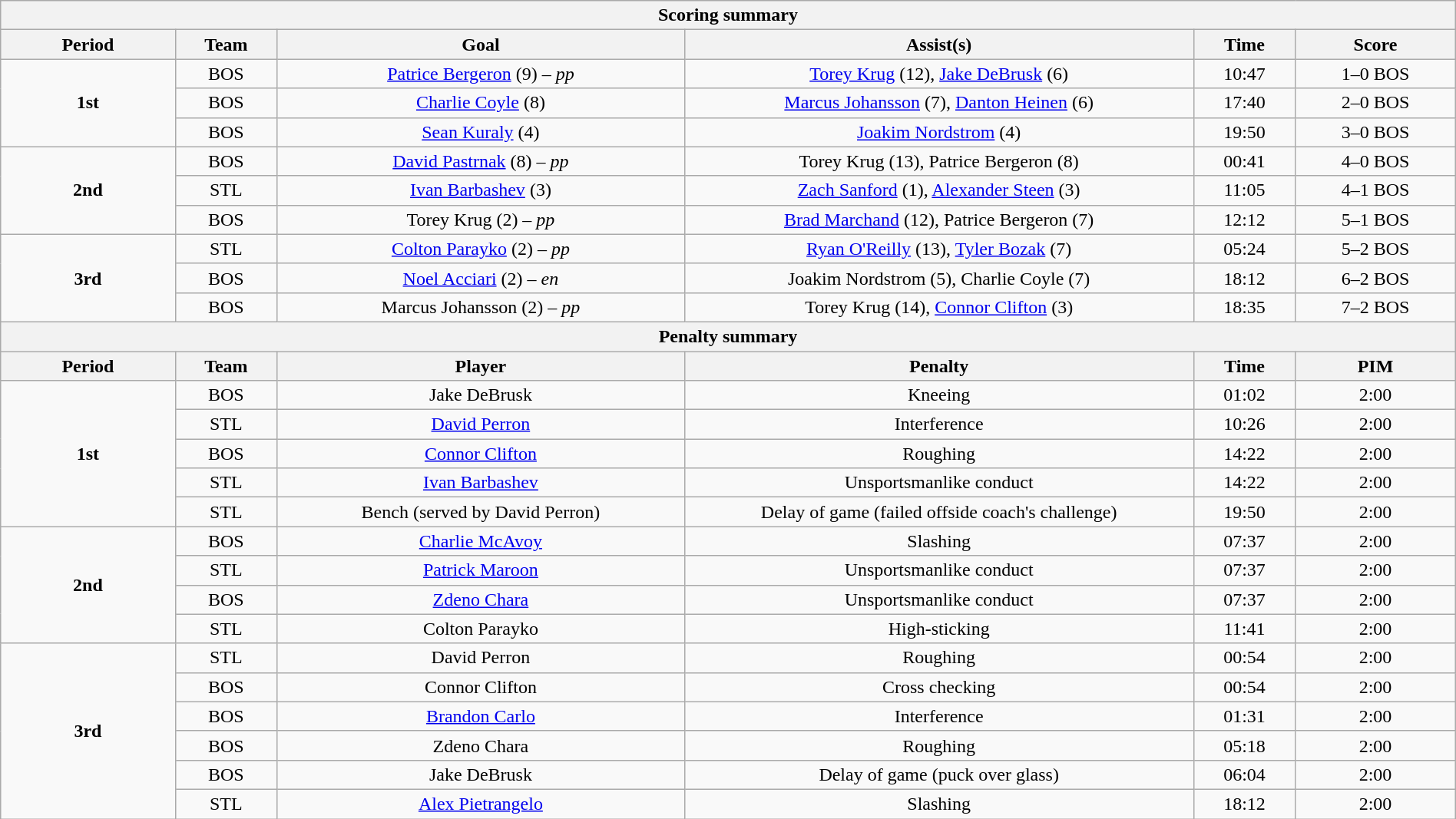<table style="width:100%;" class="wikitable">
<tr>
<th colspan="6">Scoring summary</th>
</tr>
<tr>
<th style="width:12%;">Period</th>
<th style="width:7%;">Team</th>
<th style="width:28%;">Goal</th>
<th style="width:35%;">Assist(s)</th>
<th style="width:7%;">Time</th>
<th style="width:11%;">Score</th>
</tr>
<tr style="text-align:center;">
<td rowspan="3"><strong>1st</strong></td>
<td>BOS</td>
<td><a href='#'>Patrice Bergeron</a> (9) – <em>pp</em></td>
<td><a href='#'>Torey Krug</a> (12), <a href='#'>Jake DeBrusk</a> (6)</td>
<td>10:47</td>
<td>1–0 BOS</td>
</tr>
<tr style="text-align:center;">
<td>BOS</td>
<td><a href='#'>Charlie Coyle</a> (8)</td>
<td><a href='#'>Marcus Johansson</a> (7), <a href='#'>Danton Heinen</a> (6)</td>
<td>17:40</td>
<td>2–0 BOS</td>
</tr>
<tr style="text-align:center;">
<td>BOS</td>
<td><a href='#'>Sean Kuraly</a> (4)</td>
<td><a href='#'>Joakim Nordstrom</a> (4)</td>
<td>19:50</td>
<td>3–0 BOS</td>
</tr>
<tr style="text-align:center;">
<td rowspan="3"><strong>2nd</strong></td>
<td>BOS</td>
<td><a href='#'>David Pastrnak</a> (8) – <em>pp</em></td>
<td>Torey Krug (13), Patrice Bergeron (8)</td>
<td>00:41</td>
<td>4–0 BOS</td>
</tr>
<tr style="text-align:center;">
<td>STL</td>
<td><a href='#'>Ivan Barbashev</a> (3)</td>
<td><a href='#'>Zach Sanford</a> (1), <a href='#'>Alexander Steen</a> (3)</td>
<td>11:05</td>
<td>4–1 BOS</td>
</tr>
<tr style="text-align:center;">
<td>BOS</td>
<td>Torey Krug (2) – <em>pp</em></td>
<td><a href='#'>Brad Marchand</a> (12), Patrice Bergeron (7)</td>
<td>12:12</td>
<td>5–1 BOS</td>
</tr>
<tr style="text-align:center;">
<td rowspan="3"><strong>3rd</strong></td>
<td>STL</td>
<td><a href='#'>Colton Parayko</a> (2) – <em>pp</em></td>
<td><a href='#'>Ryan O'Reilly</a> (13), <a href='#'>Tyler Bozak</a> (7)</td>
<td>05:24</td>
<td>5–2 BOS</td>
</tr>
<tr style="text-align:center;">
<td>BOS</td>
<td><a href='#'>Noel Acciari</a> (2) – <em>en</em></td>
<td>Joakim Nordstrom (5), Charlie Coyle (7)</td>
<td>18:12</td>
<td>6–2 BOS</td>
</tr>
<tr style="text-align:center;">
<td>BOS</td>
<td>Marcus Johansson (2) – <em>pp</em></td>
<td>Torey Krug (14), <a href='#'>Connor Clifton</a> (3)</td>
<td>18:35</td>
<td>7–2 BOS</td>
</tr>
<tr>
<th colspan="6">Penalty summary</th>
</tr>
<tr>
<th style="width:12%;">Period</th>
<th style="width:7%;">Team</th>
<th style="width:28%;">Player</th>
<th style="width:35%;">Penalty</th>
<th style="width:7%;">Time</th>
<th style="width:11%;">PIM</th>
</tr>
<tr style="text-align:center;">
<td rowspan="5"><strong>1st</strong></td>
<td>BOS</td>
<td>Jake DeBrusk</td>
<td>Kneeing</td>
<td>01:02</td>
<td>2:00</td>
</tr>
<tr style="text-align:center;">
<td>STL</td>
<td><a href='#'>David Perron</a></td>
<td>Interference</td>
<td>10:26</td>
<td>2:00</td>
</tr>
<tr style="text-align:center;">
<td>BOS</td>
<td><a href='#'>Connor Clifton</a></td>
<td>Roughing</td>
<td>14:22</td>
<td>2:00</td>
</tr>
<tr style="text-align:center;">
<td>STL</td>
<td><a href='#'>Ivan Barbashev</a></td>
<td>Unsportsmanlike conduct</td>
<td>14:22</td>
<td>2:00</td>
</tr>
<tr style="text-align:center;">
<td>STL</td>
<td>Bench (served by David Perron)</td>
<td>Delay of game (failed offside coach's challenge)</td>
<td>19:50</td>
<td>2:00</td>
</tr>
<tr style="text-align:center;">
<td rowspan="4"><strong>2nd</strong></td>
<td>BOS</td>
<td><a href='#'>Charlie McAvoy</a></td>
<td>Slashing</td>
<td>07:37</td>
<td>2:00</td>
</tr>
<tr style="text-align:center;">
<td>STL</td>
<td><a href='#'>Patrick Maroon</a></td>
<td>Unsportsmanlike conduct</td>
<td>07:37</td>
<td>2:00</td>
</tr>
<tr style="text-align:center;">
<td>BOS</td>
<td><a href='#'>Zdeno Chara</a></td>
<td>Unsportsmanlike conduct</td>
<td>07:37</td>
<td>2:00</td>
</tr>
<tr style="text-align:center;">
<td>STL</td>
<td>Colton Parayko</td>
<td>High-sticking</td>
<td>11:41</td>
<td>2:00</td>
</tr>
<tr style="text-align:center;">
<td rowspan="6"><strong>3rd</strong></td>
<td>STL</td>
<td>David Perron</td>
<td>Roughing</td>
<td>00:54</td>
<td>2:00</td>
</tr>
<tr style="text-align:center;">
<td>BOS</td>
<td>Connor Clifton</td>
<td>Cross checking</td>
<td>00:54</td>
<td>2:00</td>
</tr>
<tr style="text-align:center;">
<td>BOS</td>
<td><a href='#'>Brandon Carlo</a></td>
<td>Interference</td>
<td>01:31</td>
<td>2:00</td>
</tr>
<tr style="text-align:center;">
<td>BOS</td>
<td>Zdeno Chara</td>
<td>Roughing</td>
<td>05:18</td>
<td>2:00</td>
</tr>
<tr style="text-align:center;">
<td>BOS</td>
<td>Jake DeBrusk</td>
<td>Delay of game (puck over glass)</td>
<td>06:04</td>
<td>2:00</td>
</tr>
<tr style="text-align:center;">
<td>STL</td>
<td><a href='#'>Alex Pietrangelo</a></td>
<td>Slashing</td>
<td>18:12</td>
<td>2:00</td>
</tr>
</table>
